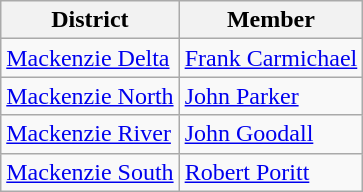<table class="wikitable">
<tr>
<th>District</th>
<th>Member</th>
</tr>
<tr>
<td><a href='#'>Mackenzie Delta</a></td>
<td><a href='#'>Frank Carmichael</a></td>
</tr>
<tr>
<td><a href='#'>Mackenzie North</a></td>
<td><a href='#'>John Parker</a></td>
</tr>
<tr>
<td><a href='#'>Mackenzie River</a></td>
<td><a href='#'>John Goodall</a></td>
</tr>
<tr>
<td><a href='#'>Mackenzie South</a></td>
<td><a href='#'>Robert Poritt</a></td>
</tr>
</table>
